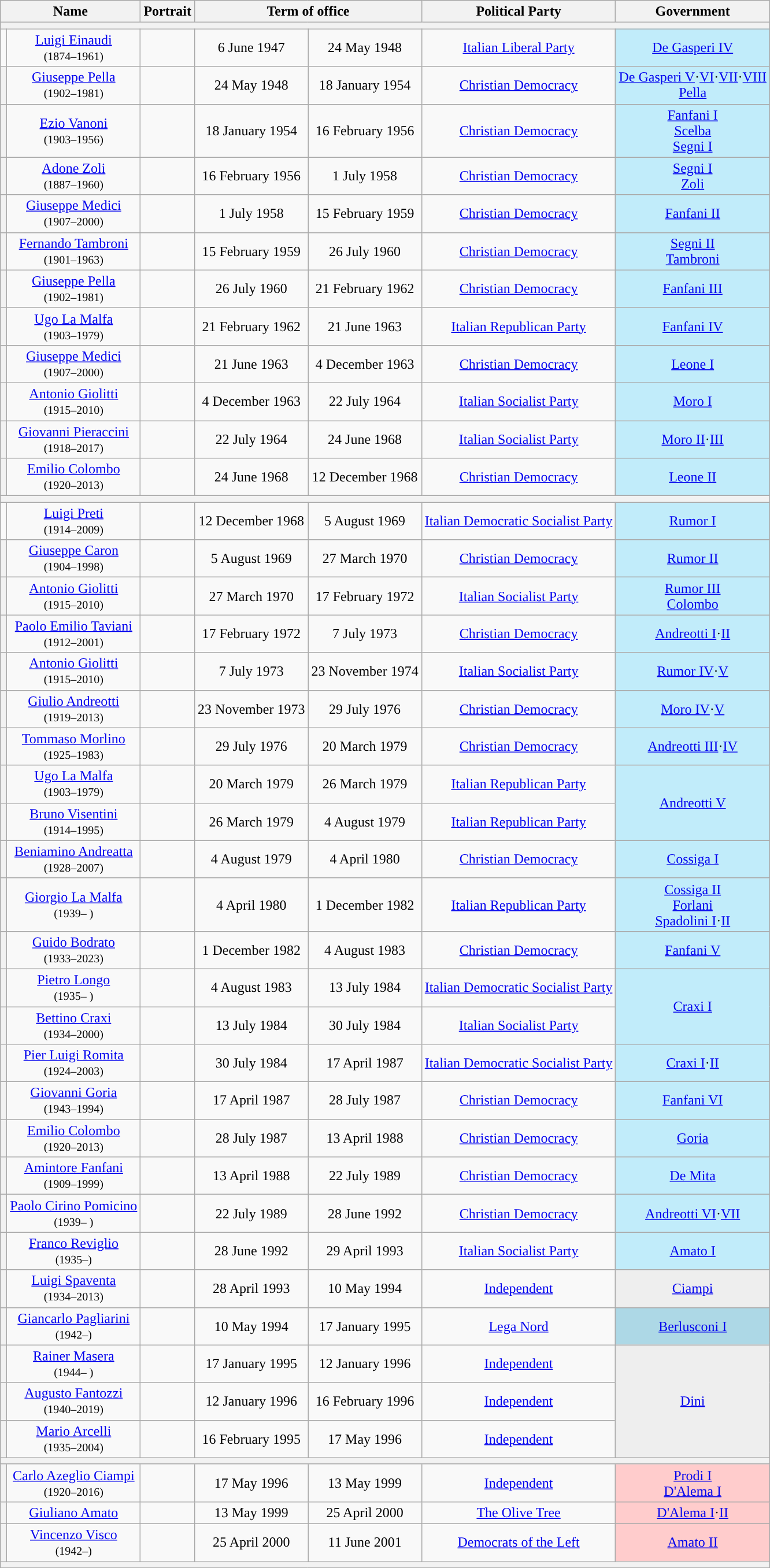<table class="wikitable" style="text-align:center">
<tr>
<th colspan=2>Name<br></th>
<th>Portrait</th>
<th colspan=2>Term of office</th>
<th>Political Party</th>
<th>Government</th>
</tr>
<tr>
<th colspan=7></th>
</tr>
<tr>
<td style="background:"></td>
<td><a href='#'>Luigi Einaudi</a><br><small>(1874–1961)</small></td>
<td></td>
<td>6 June 1947</td>
<td>24 May 1948</td>
<td><a href='#'>Italian Liberal Party</a></td>
<td bgcolor=#C1ECFA><a href='#'>De Gasperi IV</a></td>
</tr>
<tr>
<th style="background:"></th>
<td><a href='#'>Giuseppe Pella</a><br><small>(1902–1981)</small></td>
<td></td>
<td>24 May 1948</td>
<td>18 January 1954</td>
<td><a href='#'>Christian Democracy</a></td>
<td bgcolor=#C1ECFA><a href='#'>De Gasperi V</a>·<a href='#'>VI</a>·<a href='#'>VII</a>·<a href='#'>VIII</a><br><a href='#'>Pella</a></td>
</tr>
<tr>
<th style="background:"></th>
<td><a href='#'>Ezio Vanoni</a><br><small>(1903–1956)</small></td>
<td></td>
<td>18 January 1954</td>
<td>16 February 1956</td>
<td><a href='#'>Christian Democracy</a></td>
<td bgcolor=#C1ECFA><a href='#'>Fanfani I</a><br><a href='#'>Scelba</a><br><a href='#'>Segni I</a></td>
</tr>
<tr>
<th style="background:"></th>
<td><a href='#'>Adone Zoli</a><br><small>(1887–1960)</small></td>
<td></td>
<td>16 February 1956</td>
<td>1 July 1958</td>
<td><a href='#'>Christian Democracy</a></td>
<td bgcolor=#C1ECFA><a href='#'>Segni I</a><br><a href='#'>Zoli</a></td>
</tr>
<tr>
<th style="background:"></th>
<td><a href='#'>Giuseppe Medici</a><br><small>(1907–2000)</small></td>
<td></td>
<td>1 July 1958</td>
<td>15 February 1959</td>
<td><a href='#'>Christian Democracy</a></td>
<td bgcolor=#C1ECFA><a href='#'>Fanfani II</a></td>
</tr>
<tr>
<th style="background:"></th>
<td><a href='#'>Fernando Tambroni</a><br><small>(1901–1963)</small></td>
<td></td>
<td>15 February 1959</td>
<td>26 July 1960</td>
<td><a href='#'>Christian Democracy</a></td>
<td bgcolor=#C1ECFA><a href='#'>Segni II</a><br><a href='#'>Tambroni</a></td>
</tr>
<tr>
<th style="background:"></th>
<td><a href='#'>Giuseppe Pella</a><br><small>(1902–1981)</small></td>
<td></td>
<td>26 July 1960</td>
<td>21 February 1962</td>
<td><a href='#'>Christian Democracy</a></td>
<td bgcolor=#C1ECFA><a href='#'>Fanfani III</a></td>
</tr>
<tr>
<th style="background:"></th>
<td><a href='#'>Ugo La Malfa</a><br><small>(1903–1979)</small></td>
<td></td>
<td>21 February 1962</td>
<td>21 June 1963</td>
<td><a href='#'>Italian Republican Party</a></td>
<td bgcolor=#C1ECFA><a href='#'>Fanfani IV</a></td>
</tr>
<tr>
<th style="background:"></th>
<td><a href='#'>Giuseppe Medici</a><br><small>(1907–2000)</small></td>
<td></td>
<td>21 June 1963</td>
<td>4 December 1963</td>
<td><a href='#'>Christian Democracy</a></td>
<td bgcolor=#C1ECFA><a href='#'>Leone I</a></td>
</tr>
<tr>
<th style="background:"></th>
<td><a href='#'>Antonio Giolitti</a><br><small>(1915–2010)</small></td>
<td></td>
<td>4 December 1963</td>
<td>22 July 1964</td>
<td><a href='#'>Italian Socialist Party</a></td>
<td bgcolor=#C1ECFA><a href='#'>Moro I</a></td>
</tr>
<tr>
<th style="background:"></th>
<td><a href='#'>Giovanni Pieraccini</a><br><small>(1918–2017)</small></td>
<td></td>
<td>22 July 1964</td>
<td>24 June 1968</td>
<td><a href='#'>Italian Socialist Party</a></td>
<td bgcolor=#C1ECFA><a href='#'>Moro II</a>·<a href='#'>III</a></td>
</tr>
<tr>
<th style="background:"></th>
<td><a href='#'>Emilio Colombo</a><br><small>(1920–2013)</small></td>
<td></td>
<td>24 June 1968</td>
<td>12 December 1968</td>
<td><a href='#'>Christian Democracy</a></td>
<td bgcolor=#C1ECFA><a href='#'>Leone II</a></td>
</tr>
<tr>
<th colspan=7></th>
</tr>
<tr>
<td style="background:"></td>
<td><a href='#'>Luigi Preti</a><br><small>(1914–2009)</small></td>
<td></td>
<td>12 December 1968</td>
<td>5 August 1969</td>
<td><a href='#'>Italian Democratic Socialist Party</a></td>
<td bgcolor=#C1ECFA><a href='#'>Rumor I</a></td>
</tr>
<tr>
<th style="background:"></th>
<td><a href='#'>Giuseppe Caron</a><br><small>(1904–1998)</small></td>
<td></td>
<td>5 August 1969</td>
<td>27 March 1970</td>
<td><a href='#'>Christian Democracy</a></td>
<td bgcolor=#C1ECFA><a href='#'>Rumor II</a></td>
</tr>
<tr>
<th style="background:"></th>
<td><a href='#'>Antonio Giolitti</a><br><small>(1915–2010)</small></td>
<td></td>
<td>27 March 1970</td>
<td>17 February 1972</td>
<td><a href='#'>Italian Socialist Party</a></td>
<td bgcolor=#C1ECFA><a href='#'>Rumor III</a><br><a href='#'>Colombo</a></td>
</tr>
<tr>
<th style="background:"></th>
<td><a href='#'>Paolo Emilio Taviani</a><br><small>(1912–2001)</small></td>
<td></td>
<td>17 February 1972</td>
<td>7 July 1973</td>
<td><a href='#'>Christian Democracy</a></td>
<td bgcolor=#C1ECFA><a href='#'>Andreotti I</a>·<a href='#'>II</a></td>
</tr>
<tr>
<th style="background:"></th>
<td><a href='#'>Antonio Giolitti</a><br><small>(1915–2010)</small></td>
<td></td>
<td>7 July 1973</td>
<td>23 November 1974</td>
<td><a href='#'>Italian Socialist Party</a></td>
<td bgcolor=#C1ECFA><a href='#'>Rumor IV</a>·<a href='#'>V</a></td>
</tr>
<tr>
<th style="background:"></th>
<td><a href='#'>Giulio Andreotti</a><br><small>(1919–2013)</small></td>
<td></td>
<td>23 November 1973</td>
<td>29 July 1976</td>
<td><a href='#'>Christian Democracy</a></td>
<td bgcolor=#C1ECFA><a href='#'>Moro IV</a>·<a href='#'>V</a></td>
</tr>
<tr>
<th style="background:"></th>
<td><a href='#'>Tommaso Morlino</a><br><small>(1925–1983)</small></td>
<td></td>
<td>29 July 1976</td>
<td>20 March 1979</td>
<td><a href='#'>Christian Democracy</a></td>
<td bgcolor=#C1ECFA><a href='#'>Andreotti III</a>·<a href='#'>IV</a></td>
</tr>
<tr>
<th style="background:"></th>
<td><a href='#'>Ugo La Malfa</a><br><small>(1903–1979)</small></td>
<td></td>
<td>20 March 1979</td>
<td>26 March 1979</td>
<td><a href='#'>Italian Republican Party</a></td>
<td rowspan=2 bgcolor=#C1ECFA><a href='#'>Andreotti V</a></td>
</tr>
<tr>
<th style="background:"></th>
<td><a href='#'>Bruno Visentini</a><br><small>(1914–1995)</small></td>
<td></td>
<td>26 March 1979</td>
<td>4 August 1979</td>
<td><a href='#'>Italian Republican Party</a></td>
</tr>
<tr>
<th style="background:"></th>
<td><a href='#'>Beniamino Andreatta</a><br><small>(1928–2007)</small></td>
<td></td>
<td>4 August 1979</td>
<td>4 April 1980</td>
<td><a href='#'>Christian Democracy</a></td>
<td bgcolor=#C1ECFA><a href='#'>Cossiga I</a></td>
</tr>
<tr>
<th style="background:"></th>
<td><a href='#'>Giorgio La Malfa</a><br><small>(1939– )</small></td>
<td></td>
<td>4 April 1980</td>
<td>1 December 1982</td>
<td><a href='#'>Italian Republican Party</a></td>
<td bgcolor=#C1ECFA><a href='#'>Cossiga II</a><br><a href='#'>Forlani</a><br><a href='#'>Spadolini I</a>·<a href='#'>II</a></td>
</tr>
<tr>
<th style="background:"></th>
<td><a href='#'>Guido Bodrato</a><br><small>(1933–2023)</small></td>
<td></td>
<td>1 December 1982</td>
<td>4 August 1983</td>
<td><a href='#'>Christian Democracy</a></td>
<td bgcolor=#C1ECFA><a href='#'>Fanfani V</a></td>
</tr>
<tr>
<th style="background:"></th>
<td><a href='#'>Pietro Longo</a><br><small>(1935– )</small></td>
<td></td>
<td>4 August 1983</td>
<td>13 July 1984</td>
<td><a href='#'>Italian Democratic Socialist Party</a></td>
<td rowspan=2 bgcolor=#C1ECFA><a href='#'>Craxi I</a></td>
</tr>
<tr>
<th style="background:"></th>
<td><a href='#'>Bettino Craxi</a><br><small>(1934–2000)</small></td>
<td></td>
<td>13 July 1984</td>
<td>30 July 1984</td>
<td><a href='#'>Italian Socialist Party</a></td>
</tr>
<tr>
<th style="background:"></th>
<td><a href='#'>Pier Luigi Romita</a><br><small>(1924–2003)</small></td>
<td></td>
<td>30 July 1984</td>
<td>17 April 1987</td>
<td><a href='#'>Italian Democratic Socialist Party</a></td>
<td bgcolor=#C1ECFA><a href='#'>Craxi I</a>·<a href='#'>II</a></td>
</tr>
<tr>
<th style="background:"></th>
<td><a href='#'>Giovanni Goria</a><br><small>(1943–1994)</small></td>
<td></td>
<td>17 April 1987</td>
<td>28 July 1987</td>
<td><a href='#'>Christian Democracy</a></td>
<td bgcolor=#C1ECFA><a href='#'>Fanfani VI</a></td>
</tr>
<tr>
<th style="background:"></th>
<td><a href='#'>Emilio Colombo</a><br><small>(1920–2013)</small></td>
<td></td>
<td>28 July 1987</td>
<td>13 April 1988</td>
<td><a href='#'>Christian Democracy</a></td>
<td bgcolor=#C1ECFA><a href='#'>Goria</a></td>
</tr>
<tr>
<th style="background:"></th>
<td><a href='#'>Amintore Fanfani</a><br><small>(1909–1999)</small></td>
<td></td>
<td>13 April 1988</td>
<td>22 July 1989</td>
<td><a href='#'>Christian Democracy</a></td>
<td bgcolor=#C1ECFA><a href='#'>De Mita</a></td>
</tr>
<tr>
<th style="background:"></th>
<td><a href='#'>Paolo Cirino Pomicino</a><br><small>(1939– )</small></td>
<td></td>
<td>22 July 1989</td>
<td>28 June 1992</td>
<td><a href='#'>Christian Democracy</a></td>
<td bgcolor=#C1ECFA><a href='#'>Andreotti VI</a>·<a href='#'>VII</a></td>
</tr>
<tr>
<th style="background:"></th>
<td><a href='#'>Franco Reviglio</a><br><small>(1935–)</small></td>
<td></td>
<td>28 June 1992</td>
<td>29 April 1993</td>
<td><a href='#'>Italian Socialist Party</a></td>
<td bgcolor=#C1ECFA><a href='#'>Amato I</a></td>
</tr>
<tr>
<th style="background:"></th>
<td><a href='#'>Luigi Spaventa</a><br><small>(1934–2013)</small></td>
<td></td>
<td>28 April 1993</td>
<td>10 May 1994</td>
<td><a href='#'>Independent</a></td>
<td bgcolor=#EEEEEE><a href='#'>Ciampi</a></td>
</tr>
<tr>
<th style="background:"></th>
<td><a href='#'>Giancarlo Pagliarini</a><br><small>(1942–)</small></td>
<td></td>
<td>10 May 1994</td>
<td>17 January 1995</td>
<td><a href='#'>Lega Nord</a></td>
<td bgcolor=#ADD8E6><a href='#'>Berlusconi I</a></td>
</tr>
<tr>
<th style="background:"></th>
<td><a href='#'>Rainer Masera</a><br><small>(1944– )</small></td>
<td></td>
<td>17 January 1995</td>
<td>12 January 1996</td>
<td><a href='#'>Independent</a></td>
<td rowspan=3 bgcolor=#EEEEEE><a href='#'>Dini</a></td>
</tr>
<tr>
<th style="background:"></th>
<td><a href='#'>Augusto Fantozzi</a><br><small>(1940–2019)</small></td>
<td></td>
<td>12 January 1996</td>
<td>16 February 1996</td>
<td><a href='#'>Independent</a></td>
</tr>
<tr>
<th style="background:"></th>
<td><a href='#'>Mario Arcelli</a><br><small>(1935–2004)</small></td>
<td></td>
<td>16 February 1995</td>
<td>17 May 1996</td>
<td><a href='#'>Independent</a></td>
</tr>
<tr>
<th colspan=7></th>
</tr>
<tr>
<th style="background:"></th>
<td><a href='#'>Carlo Azeglio Ciampi</a><br><small>(1920–2016)</small></td>
<td></td>
<td>17 May 1996</td>
<td>13 May 1999</td>
<td><a href='#'>Independent</a></td>
<td bgcolor=#FFCCCC><a href='#'>Prodi I</a><br><a href='#'>D'Alema I</a></td>
</tr>
<tr>
<th style="background:"></th>
<td><a href='#'>Giuliano Amato</a><br></td>
<td></td>
<td>13 May 1999</td>
<td>25 April 2000</td>
<td><a href='#'>The Olive Tree</a></td>
<td bgcolor=#FFCCCC><a href='#'>D'Alema I</a>·<a href='#'>II</a></td>
</tr>
<tr>
<th style="background:"></th>
<td><a href='#'>Vincenzo Visco</a><br><small>(1942–)</small></td>
<td></td>
<td>25 April 2000</td>
<td>11 June 2001</td>
<td><a href='#'>Democrats of the Left</a></td>
<td bgcolor=#FFCCCC><a href='#'>Amato II</a></td>
</tr>
<tr>
<th colspan=7></th>
</tr>
</table>
